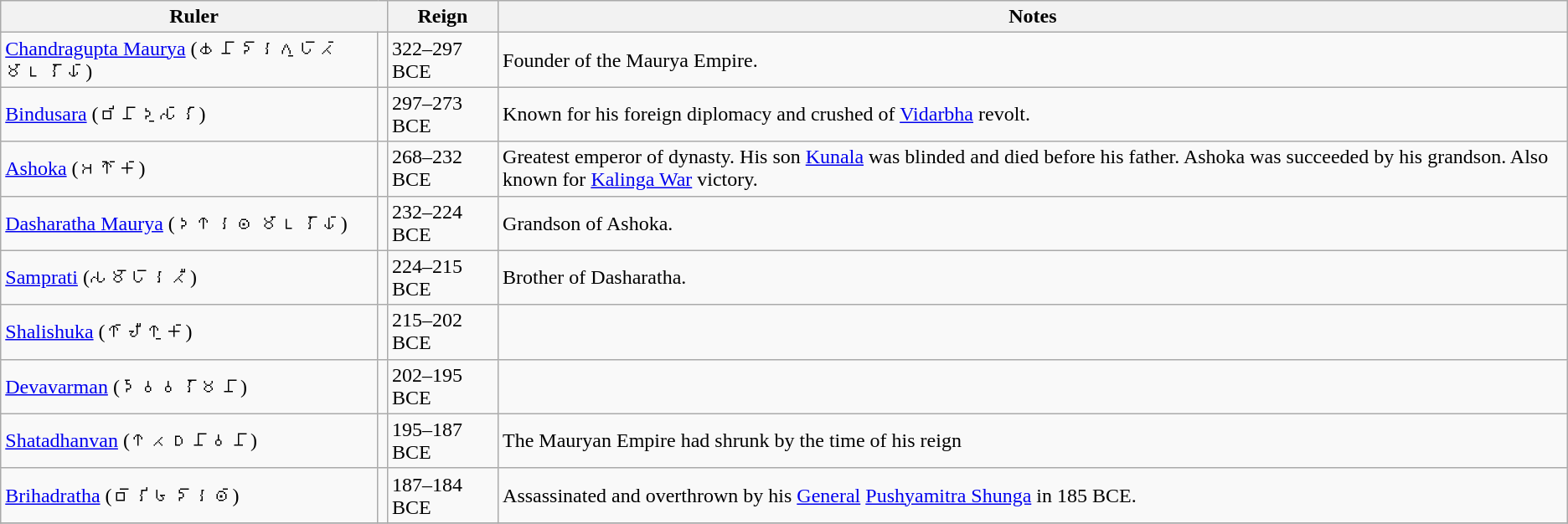<table class="wikitable">
<tr>
<th colspan=2>Ruler</th>
<th>Reign</th>
<th>Notes</th>
</tr>
<tr>
<td><a href='#'>Chandragupta Maurya</a> (𑀙𑀦𑁆𑀤𑁆𑀭𑀕𑀼𑀧𑁆𑀢𑀸 𑀫𑀸𑀉𑀭𑁆𑀬𑀸)</td>
<td></td>
<td>322–297 BCE</td>
<td>Founder of the Maurya Empire.</td>
</tr>
<tr>
<td><a href='#'>Bindusara</a> (𑀩𑀺𑀦𑁆𑀤𑀼𑀲𑀸𑀭𑀸)</td>
<td></td>
<td>297–273 BCE</td>
<td>Known for his foreign diplomacy and crushed of <a href='#'>Vidarbha</a> revolt.</td>
</tr>
<tr>
<td><a href='#'>Ashoka</a> (𑀅𑀰𑁄𑀓𑀸)</td>
<td></td>
<td>268–232 BCE</td>
<td>Greatest emperor of dynasty. His son <a href='#'>Kunala</a> was blinded and died before his father. Ashoka was succeeded by his grandson. Also known for <a href='#'>Kalinga War</a> victory.</td>
</tr>
<tr>
<td><a href='#'>Dasharatha Maurya</a> (𑀤𑀰𑀭𑀣 𑀫𑀸𑀉𑀭𑁆𑀬𑀸)</td>
<td></td>
<td>232–224 BCE</td>
<td>Grandson of Ashoka.</td>
</tr>
<tr>
<td><a href='#'>Samprati</a> (𑀲𑀫𑁆𑀧𑁆𑀭𑀢𑀻)</td>
<td></td>
<td>224–215 BCE</td>
<td>Brother of Dasharatha.</td>
</tr>
<tr>
<td><a href='#'>Shalishuka</a> (𑀰𑀸𑀮𑀻𑀰𑀼𑀓𑀸)</td>
<td></td>
<td>215–202 BCE</td>
<td></td>
</tr>
<tr>
<td><a href='#'>Devavarman</a> (𑀤𑁂𑀯𑀯𑀭𑁆𑀫𑀦𑁆)</td>
<td></td>
<td>202–195 BCE</td>
<td></td>
</tr>
<tr>
<td><a href='#'>Shatadhanvan</a> (𑀰𑀢𑀥𑀦𑁆𑀯𑀦𑁆)</td>
<td></td>
<td>195–187 BCE</td>
<td>The Mauryan Empire had shrunk by the time of his reign</td>
</tr>
<tr>
<td><a href='#'>Brihadratha</a> (𑀩𑁆𑀭𑀺𑀳𑀤𑁆𑀭𑀣𑀸)</td>
<td></td>
<td>187–184 BCE</td>
<td>Assassinated and overthrown by his <a href='#'>General</a> <a href='#'>Pushyamitra Shunga</a> in 185 BCE.</td>
</tr>
<tr>
</tr>
</table>
